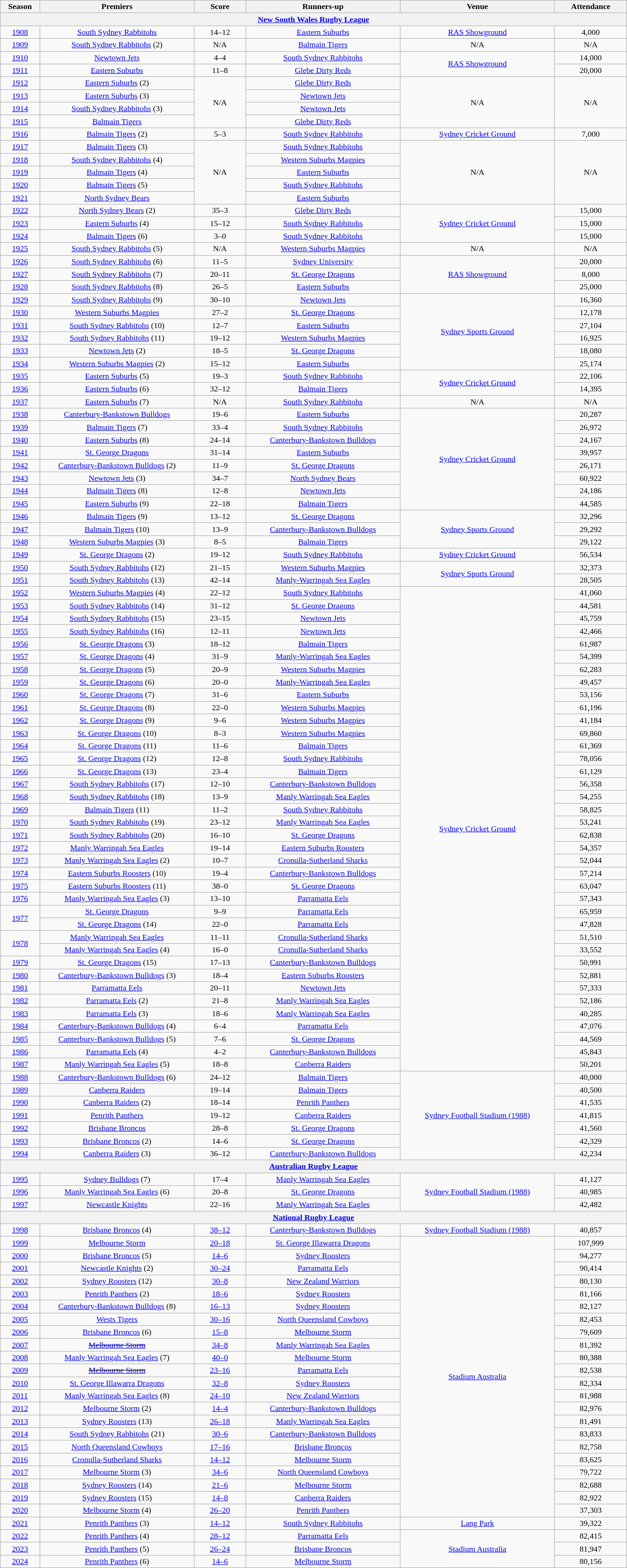<table class="wikitable sortable" style="text-align:center;">
<tr>
<th width="3%">Season</th>
<th width="15%">Premiers</th>
<th width="5%">Score</th>
<th width="15%">Runners-up</th>
<th width="15%">Venue</th>
<th width="7%">Attendance</th>
</tr>
<tr>
<th colspan="7"><a href='#'>New South Wales Rugby League</a></th>
</tr>
<tr>
<td><a href='#'>1908</a></td>
<td> <a href='#'>South Sydney Rabbitohs</a></td>
<td>14–12</td>
<td> <a href='#'>Eastern Suburbs</a></td>
<td><a href='#'>RAS Showground</a></td>
<td>4,000</td>
</tr>
<tr>
<td><a href='#'>1909</a></td>
<td> <a href='#'>South Sydney Rabbitohs</a> (2)</td>
<td>N/A</td>
<td> <a href='#'>Balmain Tigers</a></td>
<td>N/A</td>
<td>N/A</td>
</tr>
<tr>
<td><a href='#'>1910</a></td>
<td> <a href='#'>Newtown Jets</a></td>
<td>4–4</td>
<td> <a href='#'>South Sydney Rabbitohs</a></td>
<td rowspan=2><a href='#'>RAS Showground</a></td>
<td>14,000</td>
</tr>
<tr>
<td><a href='#'>1911</a></td>
<td> <a href='#'>Eastern Suburbs</a></td>
<td>11–8</td>
<td> <a href='#'>Glebe Dirty Reds</a></td>
<td>20,000</td>
</tr>
<tr>
<td><a href='#'>1912</a></td>
<td> <a href='#'>Eastern Suburbs</a> (2)</td>
<td rowspan=4>N/A</td>
<td> <a href='#'>Glebe Dirty Reds</a></td>
<td rowspan=4>N/A</td>
<td rowspan=4>N/A</td>
</tr>
<tr>
<td><a href='#'>1913</a></td>
<td> <a href='#'>Eastern Suburbs</a> (3)</td>
<td> <a href='#'>Newtown Jets</a></td>
</tr>
<tr>
<td><a href='#'>1914</a></td>
<td> <a href='#'>South Sydney Rabbitohs</a> (3)</td>
<td> <a href='#'>Newtown Jets</a></td>
</tr>
<tr>
<td><a href='#'>1915</a></td>
<td> <a href='#'>Balmain Tigers</a></td>
<td> <a href='#'>Glebe Dirty Reds</a></td>
</tr>
<tr>
<td><a href='#'>1916</a></td>
<td> <a href='#'>Balmain Tigers</a> (2)</td>
<td>5–3</td>
<td> <a href='#'>South Sydney Rabbitohs</a></td>
<td><a href='#'>Sydney Cricket Ground</a></td>
<td>7,000</td>
</tr>
<tr>
<td><a href='#'>1917</a></td>
<td> <a href='#'>Balmain Tigers</a> (3)</td>
<td rowspan=5>N/A</td>
<td> <a href='#'>South Sydney Rabbitohs</a></td>
<td rowspan=5>N/A</td>
<td rowspan=5>N/A</td>
</tr>
<tr>
<td><a href='#'>1918</a></td>
<td> <a href='#'>South Sydney Rabbitohs</a> (4)</td>
<td> <a href='#'>Western Suburbs Magpies</a></td>
</tr>
<tr>
<td><a href='#'>1919</a></td>
<td> <a href='#'>Balmain Tigers</a> (4)</td>
<td> <a href='#'>Eastern Suburbs</a></td>
</tr>
<tr>
<td><a href='#'>1920</a></td>
<td> <a href='#'>Balmain Tigers</a> (5)</td>
<td> <a href='#'>South Sydney Rabbitohs</a></td>
</tr>
<tr>
<td><a href='#'>1921</a></td>
<td> <a href='#'>North Sydney Bears</a></td>
<td> <a href='#'>Eastern Suburbs</a></td>
</tr>
<tr>
<td><a href='#'>1922</a></td>
<td> <a href='#'>North Sydney Bears</a> (2)</td>
<td>35–3</td>
<td> <a href='#'>Glebe Dirty Reds</a></td>
<td rowspan=3><a href='#'>Sydney Cricket Ground</a></td>
<td>15,000</td>
</tr>
<tr>
<td><a href='#'>1923</a></td>
<td> <a href='#'>Eastern Suburbs</a> (4)</td>
<td>15–12</td>
<td> <a href='#'>South Sydney Rabbitohs</a></td>
<td>15,000</td>
</tr>
<tr>
<td><a href='#'>1924</a></td>
<td> <a href='#'>Balmain Tigers</a> (6)</td>
<td>3–0</td>
<td> <a href='#'>South Sydney Rabbitohs</a></td>
<td>15,000</td>
</tr>
<tr>
<td><a href='#'>1925</a></td>
<td> <a href='#'>South Sydney Rabbitohs</a> (5)</td>
<td>N/A</td>
<td> <a href='#'>Western Suburbs Magpies</a></td>
<td>N/A</td>
<td>N/A</td>
</tr>
<tr>
<td><a href='#'>1926</a></td>
<td> <a href='#'>South Sydney Rabbitohs</a> (6)</td>
<td>11–5</td>
<td> <a href='#'>Sydney University</a></td>
<td rowspan=3><a href='#'>RAS Showground</a></td>
<td>20,000</td>
</tr>
<tr>
<td><a href='#'>1927</a></td>
<td> <a href='#'>South Sydney Rabbitohs</a> (7)</td>
<td>20–11</td>
<td> <a href='#'>St. George Dragons</a></td>
<td>8,000</td>
</tr>
<tr>
<td><a href='#'>1928</a></td>
<td> <a href='#'>South Sydney Rabbitohs</a> (8)</td>
<td>26–5</td>
<td> <a href='#'>Eastern Suburbs</a></td>
<td>25,000</td>
</tr>
<tr>
<td><a href='#'>1929</a></td>
<td> <a href='#'>South Sydney Rabbitohs</a> (9)</td>
<td>30–10</td>
<td> <a href='#'>Newtown Jets</a></td>
<td rowspan=6><a href='#'>Sydney Sports Ground</a></td>
<td>16,360</td>
</tr>
<tr>
<td><a href='#'>1930</a></td>
<td> <a href='#'>Western Suburbs Magpies</a></td>
<td>27–2</td>
<td> <a href='#'>St. George Dragons</a></td>
<td>12,178</td>
</tr>
<tr>
<td><a href='#'>1931</a></td>
<td> <a href='#'>South Sydney Rabbitohs</a> (10)</td>
<td>12–7</td>
<td> <a href='#'>Eastern Suburbs</a></td>
<td>27,104</td>
</tr>
<tr>
<td><a href='#'>1932</a></td>
<td> <a href='#'>South Sydney Rabbitohs</a> (11)</td>
<td>19–12</td>
<td> <a href='#'>Western Suburbs Magpies</a></td>
<td>16,925</td>
</tr>
<tr>
<td><a href='#'>1933</a></td>
<td> <a href='#'>Newtown Jets</a> (2)</td>
<td>18–5</td>
<td> <a href='#'>St. George Dragons</a></td>
<td>18,080</td>
</tr>
<tr>
<td><a href='#'>1934</a></td>
<td> <a href='#'>Western Suburbs Magpies</a> (2)</td>
<td>15–12</td>
<td> <a href='#'>Eastern Suburbs</a></td>
<td>25,174</td>
</tr>
<tr>
<td><a href='#'>1935</a></td>
<td> <a href='#'>Eastern Suburbs</a> (5)</td>
<td>19–3</td>
<td> <a href='#'>South Sydney Rabbitohs</a></td>
<td rowspan=2><a href='#'>Sydney Cricket Ground</a></td>
<td>22,106</td>
</tr>
<tr>
<td><a href='#'>1936</a></td>
<td> <a href='#'>Eastern Suburbs</a> (6)</td>
<td>32–12</td>
<td> <a href='#'>Balmain Tigers</a></td>
<td>14,395</td>
</tr>
<tr>
<td><a href='#'>1937</a></td>
<td> <a href='#'>Eastern Suburbs</a> (7)</td>
<td>N/A</td>
<td> <a href='#'>South Sydney Rabbitohs</a></td>
<td>N/A</td>
<td>N/A</td>
</tr>
<tr>
<td><a href='#'>1938</a></td>
<td> <a href='#'>Canterbury-Bankstown Bulldogs</a></td>
<td>19–6</td>
<td> <a href='#'>Eastern Suburbs</a></td>
<td rowspan=8><a href='#'>Sydney Cricket Ground</a></td>
<td>20,287</td>
</tr>
<tr>
<td><a href='#'>1939</a></td>
<td> <a href='#'>Balmain Tigers</a> (7)</td>
<td>33–4</td>
<td> <a href='#'>South Sydney Rabbitohs</a></td>
<td>26,972</td>
</tr>
<tr>
<td><a href='#'>1940</a></td>
<td> <a href='#'>Eastern Suburbs</a> (8)</td>
<td>24–14</td>
<td> <a href='#'>Canterbury-Bankstown Bulldogs</a></td>
<td>24,167</td>
</tr>
<tr>
<td><a href='#'>1941</a></td>
<td> <a href='#'>St. George Dragons</a></td>
<td>31–14</td>
<td> <a href='#'>Eastern Suburbs</a></td>
<td>39,957</td>
</tr>
<tr>
<td><a href='#'>1942</a></td>
<td> <a href='#'>Canterbury-Bankstown Bulldogs</a> (2)</td>
<td>11–9</td>
<td> <a href='#'>St. George Dragons</a></td>
<td>26,171</td>
</tr>
<tr>
<td><a href='#'>1943</a></td>
<td> <a href='#'>Newtown Jets</a> (3)</td>
<td>34–7</td>
<td> <a href='#'>North Sydney Bears</a></td>
<td>60,922</td>
</tr>
<tr>
<td><a href='#'>1944</a></td>
<td> <a href='#'>Balmain Tigers</a> (8)</td>
<td>12–8</td>
<td> <a href='#'>Newtown Jets</a></td>
<td>24,186</td>
</tr>
<tr>
<td><a href='#'>1945</a></td>
<td> <a href='#'>Eastern Suburbs</a> (9)</td>
<td>22–18</td>
<td> <a href='#'>Balmain Tigers</a></td>
<td>44,585</td>
</tr>
<tr>
<td><a href='#'>1946</a></td>
<td> <a href='#'>Balmain Tigers</a> (9)</td>
<td>13–12</td>
<td> <a href='#'>St. George Dragons</a></td>
<td rowspan=3><a href='#'>Sydney Sports Ground</a></td>
<td>32,296</td>
</tr>
<tr>
<td><a href='#'>1947</a></td>
<td> <a href='#'>Balmain Tigers</a> (10)</td>
<td>13–9</td>
<td> <a href='#'>Canterbury-Bankstown Bulldogs</a></td>
<td>29,292</td>
</tr>
<tr>
<td><a href='#'>1948</a></td>
<td> <a href='#'>Western Suburbs Magpies</a> (3)</td>
<td>8–5</td>
<td> <a href='#'>Balmain Tigers</a></td>
<td>29,122</td>
</tr>
<tr>
<td><a href='#'>1949</a></td>
<td> <a href='#'>St. George Dragons</a> (2)</td>
<td>19–12</td>
<td> <a href='#'>South Sydney Rabbitohs</a></td>
<td><a href='#'>Sydney Cricket Ground</a></td>
<td>56,534</td>
</tr>
<tr>
<td><a href='#'>1950</a></td>
<td> <a href='#'>South Sydney Rabbitohs</a> (12)</td>
<td>21–15</td>
<td> <a href='#'>Western Suburbs Magpies</a></td>
<td rowspan=2><a href='#'>Sydney Sports Ground</a></td>
<td>32,373</td>
</tr>
<tr>
<td><a href='#'>1951</a></td>
<td> <a href='#'>South Sydney Rabbitohs</a> (13)</td>
<td>42–14</td>
<td> <a href='#'>Manly-Warringah Sea Eagles</a></td>
<td>28,505</td>
</tr>
<tr>
<td><a href='#'>1952</a></td>
<td> <a href='#'>Western Suburbs Magpies</a> (4)</td>
<td>22–12</td>
<td> <a href='#'>South Sydney Rabbitohs</a></td>
<td rowspan=38><a href='#'>Sydney Cricket Ground</a></td>
<td>41,060</td>
</tr>
<tr>
<td><a href='#'>1953</a></td>
<td> <a href='#'>South Sydney Rabbitohs</a> (14)</td>
<td>31–12</td>
<td> <a href='#'>St. George Dragons</a></td>
<td>44,581</td>
</tr>
<tr>
<td><a href='#'>1954</a></td>
<td> <a href='#'>South Sydney Rabbitohs</a> (15)</td>
<td>23–15</td>
<td> <a href='#'>Newtown Jets</a></td>
<td>45,759</td>
</tr>
<tr>
<td><a href='#'>1955</a></td>
<td> <a href='#'>South Sydney Rabbitohs</a> (16)</td>
<td>12–11</td>
<td> <a href='#'>Newtown Jets</a></td>
<td>42,466</td>
</tr>
<tr>
<td><a href='#'>1956</a></td>
<td> <a href='#'>St. George Dragons</a> (3)</td>
<td>18–12</td>
<td> <a href='#'>Balmain Tigers</a></td>
<td>61,987</td>
</tr>
<tr>
<td><a href='#'>1957</a></td>
<td> <a href='#'>St. George Dragons</a> (4)</td>
<td>31–9</td>
<td> <a href='#'>Manly-Warringah Sea Eagles</a></td>
<td>54,399</td>
</tr>
<tr>
<td><a href='#'>1958</a></td>
<td> <a href='#'>St. George Dragons</a> (5)</td>
<td>20–9</td>
<td> <a href='#'>Western Suburbs Magpies</a></td>
<td>62,283</td>
</tr>
<tr>
<td><a href='#'>1959</a></td>
<td> <a href='#'>St. George Dragons</a> (6)</td>
<td>20–0</td>
<td> <a href='#'>Manly-Warringah Sea Eagles</a></td>
<td>49,457</td>
</tr>
<tr>
<td><a href='#'>1960</a></td>
<td> <a href='#'>St. George Dragons</a> (7)</td>
<td>31–6</td>
<td> <a href='#'>Eastern Suburbs</a></td>
<td>53,156</td>
</tr>
<tr>
<td><a href='#'>1961</a></td>
<td> <a href='#'>St. George Dragons</a> (8)</td>
<td>22–0</td>
<td> <a href='#'>Western Suburbs Magpies</a></td>
<td>61,196</td>
</tr>
<tr>
<td><a href='#'>1962</a></td>
<td> <a href='#'>St. George Dragons</a> (9)</td>
<td>9–6</td>
<td> <a href='#'>Western Suburbs Magpies</a></td>
<td>41,184</td>
</tr>
<tr>
<td><a href='#'>1963</a></td>
<td> <a href='#'>St. George Dragons</a> (10)</td>
<td>8–3</td>
<td> <a href='#'>Western Suburbs Magpies</a></td>
<td>69,860</td>
</tr>
<tr>
<td><a href='#'>1964</a></td>
<td> <a href='#'>St. George Dragons</a> (11)</td>
<td>11–6</td>
<td> <a href='#'>Balmain Tigers</a></td>
<td>61,369</td>
</tr>
<tr>
<td><a href='#'>1965</a></td>
<td> <a href='#'>St. George Dragons</a> (12)</td>
<td>12–8</td>
<td> <a href='#'>South Sydney Rabbitohs</a></td>
<td>78,056</td>
</tr>
<tr>
<td><a href='#'>1966</a></td>
<td> <a href='#'>St. George Dragons</a> (13)</td>
<td>23–4</td>
<td> <a href='#'>Balmain Tigers</a></td>
<td>61,129</td>
</tr>
<tr>
<td><a href='#'>1967</a></td>
<td> <a href='#'>South Sydney Rabbitohs</a> (17)</td>
<td>12–10</td>
<td> <a href='#'>Canterbury-Bankstown Bulldogs</a></td>
<td>56,358</td>
</tr>
<tr>
<td><a href='#'>1968</a></td>
<td> <a href='#'>South Sydney Rabbitohs</a> (18)</td>
<td>13–9</td>
<td> <a href='#'>Manly Warringah Sea Eagles</a></td>
<td>54,255</td>
</tr>
<tr>
<td><a href='#'>1969</a></td>
<td> <a href='#'>Balmain Tigers</a> (11)</td>
<td>11–2</td>
<td> <a href='#'>South Sydney Rabbitohs</a></td>
<td>58,825</td>
</tr>
<tr>
<td><a href='#'>1970</a></td>
<td> <a href='#'>South Sydney Rabbitohs</a> (19)</td>
<td>23–12</td>
<td> <a href='#'>Manly Warringah Sea Eagles</a></td>
<td>53,241</td>
</tr>
<tr>
<td><a href='#'>1971</a></td>
<td> <a href='#'>South Sydney Rabbitohs</a> (20)</td>
<td>16–10</td>
<td> <a href='#'>St. George Dragons</a></td>
<td>62,838</td>
</tr>
<tr>
<td><a href='#'>1972</a></td>
<td> <a href='#'>Manly Warringah Sea Eagles</a></td>
<td>19–14</td>
<td> <a href='#'>Eastern Suburbs Roosters</a></td>
<td>54,357</td>
</tr>
<tr>
<td><a href='#'>1973</a></td>
<td> <a href='#'>Manly Warringah Sea Eagles</a> (2)</td>
<td>10–7</td>
<td> <a href='#'>Cronulla-Sutherland Sharks</a></td>
<td>52,044</td>
</tr>
<tr>
<td><a href='#'>1974</a></td>
<td> <a href='#'>Eastern Suburbs Roosters</a> (10)</td>
<td>19–4</td>
<td> <a href='#'>Canterbury-Bankstown Bulldogs</a></td>
<td>57,214</td>
</tr>
<tr>
<td><a href='#'>1975</a></td>
<td> <a href='#'>Eastern Suburbs Roosters</a> (11)</td>
<td>38–0</td>
<td> <a href='#'>St. George Dragons</a></td>
<td>63,047</td>
</tr>
<tr>
<td><a href='#'>1976</a></td>
<td> <a href='#'>Manly Warringah Sea Eagles</a> (3)</td>
<td>13–10</td>
<td> <a href='#'>Parramatta Eels</a></td>
<td>57,343</td>
</tr>
<tr>
<td rowspan="2"><a href='#'>1977</a></td>
<td> <a href='#'>St. George Dragons</a></td>
<td>9–9</td>
<td> <a href='#'>Parramatta Eels</a></td>
<td>65,959</td>
</tr>
<tr>
<td> <a href='#'>St. George Dragons</a> (14)</td>
<td>22–0</td>
<td> <a href='#'>Parramatta Eels</a></td>
<td>47,828</td>
</tr>
<tr>
<td rowspan="2"><a href='#'>1978</a></td>
<td> <a href='#'>Manly Warringah Sea Eagles</a></td>
<td>11–11</td>
<td> <a href='#'>Cronulla-Sutherland Sharks</a></td>
<td>51,510</td>
</tr>
<tr>
<td> <a href='#'>Manly Warringah Sea Eagles</a> (4)</td>
<td>16–0</td>
<td> <a href='#'>Cronulla-Sutherland Sharks</a></td>
<td>33,552</td>
</tr>
<tr>
<td><a href='#'>1979</a></td>
<td> <a href='#'>St. George Dragons</a> (15)</td>
<td>17–13</td>
<td> <a href='#'>Canterbury-Bankstown Bulldogs</a></td>
<td>50,991</td>
</tr>
<tr>
<td><a href='#'>1980</a></td>
<td> <a href='#'>Canterbury-Bankstown Bulldogs</a> (3)</td>
<td>18–4</td>
<td> <a href='#'>Eastern Suburbs Roosters</a></td>
<td>52,881</td>
</tr>
<tr>
<td><a href='#'>1981</a></td>
<td> <a href='#'>Parramatta Eels</a></td>
<td>20–11</td>
<td> <a href='#'>Newtown Jets</a></td>
<td>57,333</td>
</tr>
<tr>
<td><a href='#'>1982</a></td>
<td> <a href='#'>Parramatta Eels</a> (2)</td>
<td>21–8</td>
<td> <a href='#'>Manly Warringah Sea Eagles</a></td>
<td>52,186</td>
</tr>
<tr>
<td><a href='#'>1983</a></td>
<td> <a href='#'>Parramatta Eels</a> (3)</td>
<td>18–6</td>
<td> <a href='#'>Manly Warringah Sea Eagles</a></td>
<td>40,285</td>
</tr>
<tr>
<td><a href='#'>1984</a></td>
<td> <a href='#'>Canterbury-Bankstown Bulldogs</a> (4)</td>
<td>6–4</td>
<td> <a href='#'>Parramatta Eels</a></td>
<td>47,076</td>
</tr>
<tr>
<td><a href='#'>1985</a></td>
<td> <a href='#'>Canterbury-Bankstown Bulldogs</a> (5)</td>
<td>7–6</td>
<td> <a href='#'>St. George Dragons</a></td>
<td>44,569</td>
</tr>
<tr>
<td><a href='#'>1986</a></td>
<td> <a href='#'>Parramatta Eels</a> (4)</td>
<td>4–2</td>
<td> <a href='#'>Canterbury-Bankstown Bulldogs</a></td>
<td>45,843</td>
</tr>
<tr>
<td><a href='#'>1987</a></td>
<td> <a href='#'>Manly Warringah Sea Eagles</a> (5)</td>
<td>18–8</td>
<td> <a href='#'>Canberra Raiders</a></td>
<td>50,201</td>
</tr>
<tr>
<td><a href='#'>1988</a></td>
<td> <a href='#'>Canterbury-Bankstown Bulldogs</a> (6)</td>
<td>24–12</td>
<td> <a href='#'>Balmain Tigers</a></td>
<td rowspan=7><a href='#'>Sydney Football Stadium (1988)</a></td>
<td>40,000</td>
</tr>
<tr>
<td><a href='#'>1989</a></td>
<td> <a href='#'>Canberra Raiders</a></td>
<td>19–14</td>
<td> <a href='#'>Balmain Tigers</a></td>
<td>40,500</td>
</tr>
<tr>
<td><a href='#'>1990</a></td>
<td> <a href='#'>Canberra Raiders</a> (2)</td>
<td>18–14</td>
<td> <a href='#'>Penrith Panthers</a></td>
<td>41,535</td>
</tr>
<tr>
<td><a href='#'>1991</a></td>
<td> <a href='#'>Penrith Panthers</a></td>
<td>19–12</td>
<td> <a href='#'>Canberra Raiders</a></td>
<td>41,815</td>
</tr>
<tr>
<td><a href='#'>1992</a></td>
<td> <a href='#'>Brisbane Broncos</a></td>
<td>28–8</td>
<td> <a href='#'>St. George Dragons</a></td>
<td>41,560</td>
</tr>
<tr>
<td><a href='#'>1993</a></td>
<td> <a href='#'>Brisbane Broncos</a> (2)</td>
<td>14–6</td>
<td> <a href='#'>St. George Dragons</a></td>
<td>42,329</td>
</tr>
<tr>
<td><a href='#'>1994</a></td>
<td> <a href='#'>Canberra Raiders</a> (3)</td>
<td>36–12</td>
<td> <a href='#'>Canterbury-Bankstown Bulldogs</a></td>
<td>42,234</td>
</tr>
<tr>
<th colspan="7"><a href='#'>Australian Rugby League</a></th>
</tr>
<tr>
<td><a href='#'>1995</a></td>
<td> <a href='#'>Sydney Bulldogs</a> (7)</td>
<td>17–4</td>
<td> <a href='#'>Manly Warringah Sea Eagles</a></td>
<td rowspan=3><a href='#'>Sydney Football Stadium (1988)</a></td>
<td>41,127</td>
</tr>
<tr>
<td><a href='#'>1996</a></td>
<td> <a href='#'>Manly Warringah Sea Eagles</a> (6)</td>
<td>20–8</td>
<td> <a href='#'>St. George Dragons</a></td>
<td>40,985</td>
</tr>
<tr>
<td><a href='#'>1997</a></td>
<td> <a href='#'>Newcastle Knights</a></td>
<td>22–16</td>
<td> <a href='#'>Manly Warringah Sea Eagles</a></td>
<td>42,482</td>
</tr>
<tr>
<th colspan="7"><a href='#'>National Rugby League</a></th>
</tr>
<tr>
<td><a href='#'>1998</a></td>
<td> <a href='#'>Brisbane Broncos</a> (4)</td>
<td><a href='#'>38–12</a></td>
<td> <a href='#'>Canterbury-Bankstown Bulldogs</a></td>
<td><a href='#'>Sydney Football Stadium (1988)</a></td>
<td>40,857</td>
</tr>
<tr>
<td><a href='#'>1999</a></td>
<td> <a href='#'>Melbourne Storm</a></td>
<td><a href='#'>20–18</a></td>
<td> <a href='#'>St. George Illawarra Dragons</a></td>
<td rowspan=22><a href='#'>Stadium Australia</a></td>
<td>107,999</td>
</tr>
<tr>
<td><a href='#'>2000</a></td>
<td> <a href='#'>Brisbane Broncos</a> (5)</td>
<td><a href='#'>14–6</a></td>
<td> <a href='#'>Sydney Roosters</a></td>
<td>94,277</td>
</tr>
<tr>
<td><a href='#'>2001</a></td>
<td> <a href='#'>Newcastle Knights</a> (2)</td>
<td><a href='#'>30–24</a></td>
<td> <a href='#'>Parramatta Eels</a></td>
<td>90,414</td>
</tr>
<tr>
<td><a href='#'>2002</a></td>
<td> <a href='#'>Sydney Roosters</a> (12)</td>
<td><a href='#'>30–8</a></td>
<td> <a href='#'>New Zealand Warriors</a></td>
<td>80,130</td>
</tr>
<tr>
<td><a href='#'>2003</a></td>
<td> <a href='#'>Penrith Panthers</a> (2)</td>
<td><a href='#'>18–6</a></td>
<td> <a href='#'>Sydney Roosters</a></td>
<td>81,166</td>
</tr>
<tr>
<td><a href='#'>2004</a></td>
<td> <a href='#'>Canterbury-Bankstown Bulldogs</a> (8)</td>
<td><a href='#'>16–13</a></td>
<td> <a href='#'>Sydney Roosters</a></td>
<td>82,127</td>
</tr>
<tr>
<td><a href='#'>2005</a></td>
<td> <a href='#'>Wests Tigers</a></td>
<td><a href='#'>30–16</a></td>
<td> <a href='#'>North Queensland Cowboys</a></td>
<td>82,453</td>
</tr>
<tr>
<td><a href='#'>2006</a></td>
<td> <a href='#'>Brisbane Broncos</a> (6)</td>
<td><a href='#'>15–8</a></td>
<td> <a href='#'>Melbourne Storm</a></td>
<td>79,609</td>
</tr>
<tr>
<td><a href='#'>2007</a></td>
<td> <s><a href='#'>Melbourne Storm</a></s></td>
<td><a href='#'>34–8</a></td>
<td> <a href='#'>Manly Warringah Sea Eagles</a></td>
<td>81,392</td>
</tr>
<tr>
<td><a href='#'>2008</a></td>
<td> <a href='#'>Manly Warringah Sea Eagles</a> (7)</td>
<td><a href='#'>40–0</a></td>
<td> <a href='#'>Melbourne Storm</a></td>
<td>80,388</td>
</tr>
<tr>
<td><a href='#'>2009</a></td>
<td> <s><a href='#'>Melbourne Storm</a></s></td>
<td><a href='#'>23–16</a></td>
<td> <a href='#'>Parramatta Eels</a></td>
<td>82,538</td>
</tr>
<tr>
<td><a href='#'>2010</a></td>
<td> <a href='#'>St. George Illawarra Dragons</a></td>
<td><a href='#'>32–8</a></td>
<td> <a href='#'>Sydney Roosters</a></td>
<td>82,334</td>
</tr>
<tr>
<td><a href='#'>2011</a></td>
<td> <a href='#'>Manly Warringah Sea Eagles</a> (8)</td>
<td><a href='#'>24–10</a></td>
<td> <a href='#'>New Zealand Warriors</a></td>
<td>81,988</td>
</tr>
<tr>
<td><a href='#'>2012</a></td>
<td> <a href='#'>Melbourne Storm</a> (2)</td>
<td><a href='#'>14–4</a></td>
<td> <a href='#'>Canterbury-Bankstown Bulldogs</a></td>
<td>82,976</td>
</tr>
<tr>
<td><a href='#'>2013</a></td>
<td> <a href='#'>Sydney Roosters</a> (13)</td>
<td><a href='#'>26–18</a></td>
<td> <a href='#'>Manly Warringah Sea Eagles</a></td>
<td>81,491</td>
</tr>
<tr>
<td><a href='#'>2014</a></td>
<td> <a href='#'>South Sydney Rabbitohs</a> (21)</td>
<td><a href='#'>30–6</a></td>
<td> <a href='#'>Canterbury-Bankstown Bulldogs</a></td>
<td>83,833</td>
</tr>
<tr>
<td><a href='#'>2015</a></td>
<td> <a href='#'>North Queensland Cowboys</a></td>
<td><a href='#'>17–16</a></td>
<td> <a href='#'>Brisbane Broncos</a></td>
<td>82,758</td>
</tr>
<tr>
<td><a href='#'>2016</a></td>
<td> <a href='#'>Cronulla-Sutherland Sharks</a></td>
<td><a href='#'>14–12</a></td>
<td> <a href='#'>Melbourne Storm</a></td>
<td>83,625</td>
</tr>
<tr>
<td><a href='#'>2017</a></td>
<td> <a href='#'>Melbourne Storm</a> (3)</td>
<td><a href='#'>34–6</a></td>
<td> <a href='#'>North Queensland Cowboys</a></td>
<td>79,722</td>
</tr>
<tr>
<td><a href='#'>2018</a></td>
<td> <a href='#'>Sydney Roosters</a> (14)</td>
<td><a href='#'>21–6</a></td>
<td> <a href='#'>Melbourne Storm</a></td>
<td>82,688</td>
</tr>
<tr>
<td><a href='#'>2019</a></td>
<td> <a href='#'>Sydney Roosters</a> (15)</td>
<td><a href='#'>14–8</a></td>
<td> <a href='#'>Canberra Raiders</a></td>
<td>82,922</td>
</tr>
<tr>
<td><a href='#'>2020</a></td>
<td> <a href='#'>Melbourne Storm</a> (4)</td>
<td><a href='#'>26–20</a></td>
<td> <a href='#'>Penrith Panthers</a></td>
<td>37,303</td>
</tr>
<tr>
<td><a href='#'>2021</a></td>
<td> <a href='#'>Penrith Panthers</a> (3)</td>
<td><a href='#'>14–12</a></td>
<td> <a href='#'>South Sydney Rabbitohs</a></td>
<td><a href='#'>Lang Park</a></td>
<td>39,322</td>
</tr>
<tr>
<td><a href='#'>2022</a></td>
<td> <a href='#'>Penrith Panthers</a> (4)</td>
<td><a href='#'>28–12</a></td>
<td> <a href='#'>Parramatta Eels</a></td>
<td rowspan="3"><a href='#'>Stadium Australia</a></td>
<td>82,415</td>
</tr>
<tr>
<td><a href='#'>2023</a></td>
<td> <a href='#'>Penrith Panthers</a> (5)</td>
<td><a href='#'>26–24</a></td>
<td> <a href='#'>Brisbane Broncos</a></td>
<td>81,947</td>
</tr>
<tr>
<td><a href='#'>2024</a></td>
<td> <a href='#'>Penrith Panthers</a> (6)</td>
<td><a href='#'>14–6</a></td>
<td> <a href='#'>Melbourne Storm</a></td>
<td>80,156</td>
</tr>
</table>
